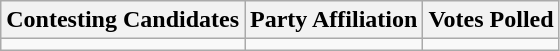<table class="wikitable sortable">
<tr>
<th>Contesting Candidates</th>
<th>Party Affiliation</th>
<th>Votes Polled</th>
</tr>
<tr>
<td></td>
<td></td>
<td></td>
</tr>
</table>
